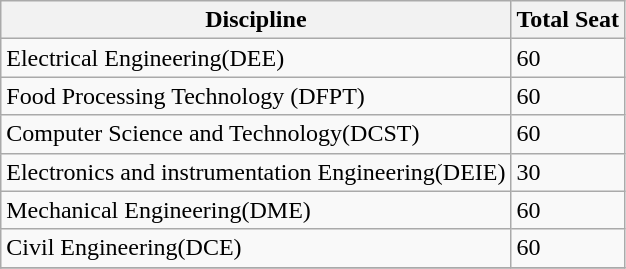<table class="wikitable">
<tr>
<th>Discipline</th>
<th>Total Seat</th>
</tr>
<tr>
<td>Electrical Engineering(DEE)</td>
<td>60</td>
</tr>
<tr>
<td>Food Processing Technology (DFPT)</td>
<td>60</td>
</tr>
<tr>
<td>Computer Science and Technology(DCST)</td>
<td>60</td>
</tr>
<tr>
<td>Electronics and instrumentation Engineering(DEIE)</td>
<td>30</td>
</tr>
<tr>
<td>Mechanical Engineering(DME)</td>
<td>60</td>
</tr>
<tr>
<td>Civil Engineering(DCE)</td>
<td>60</td>
</tr>
<tr>
</tr>
</table>
